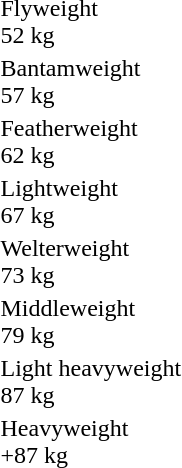<table>
<tr>
<td>Flyweight<br>52 kg</td>
<td></td>
<td></td>
<td></td>
</tr>
<tr>
<td>Bantamweight<br>57 kg</td>
<td></td>
<td></td>
<td></td>
</tr>
<tr>
<td>Featherweight<br>62 kg</td>
<td></td>
<td></td>
<td></td>
</tr>
<tr>
<td>Lightweight<br>67 kg</td>
<td></td>
<td></td>
<td></td>
</tr>
<tr>
<td>Welterweight<br>73 kg</td>
<td></td>
<td></td>
<td></td>
</tr>
<tr>
<td>Middleweight<br>79 kg</td>
<td></td>
<td></td>
<td></td>
</tr>
<tr>
<td>Light heavyweight<br>87 kg</td>
<td></td>
<td></td>
<td></td>
</tr>
<tr>
<td>Heavyweight<br>+87 kg</td>
<td></td>
<td></td>
<td></td>
</tr>
</table>
